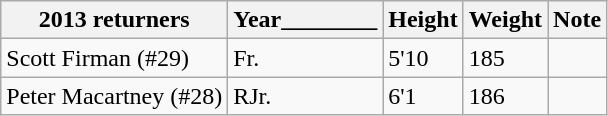<table class="wikitable">
<tr>
<th>2013 returners</th>
<th>Year________</th>
<th>Height</th>
<th>Weight</th>
<th>Note</th>
</tr>
<tr>
<td>Scott Firman (#29)</td>
<td>Fr.</td>
<td>5'10</td>
<td>185</td>
<td></td>
</tr>
<tr>
<td>Peter Macartney (#28)</td>
<td>RJr.</td>
<td>6'1</td>
<td>186</td>
<td></td>
</tr>
</table>
